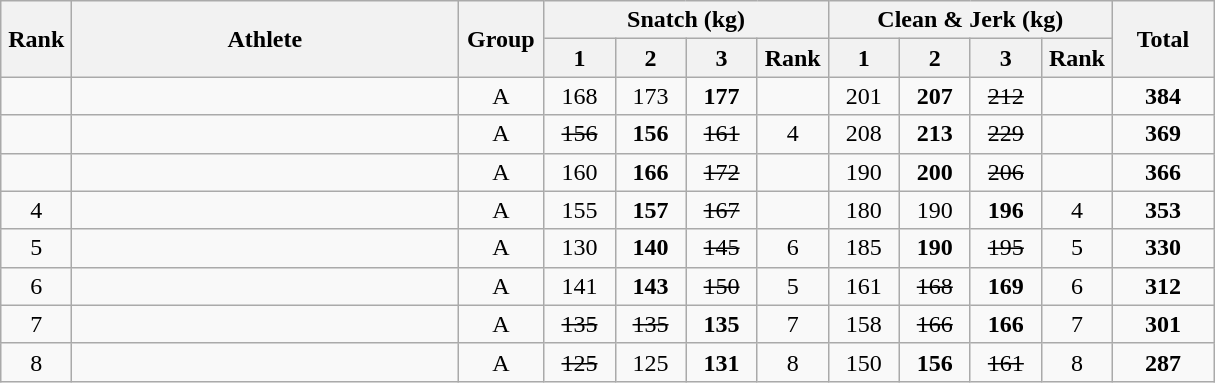<table class = "wikitable" style="text-align:center;">
<tr>
<th rowspan=2 width=40>Rank</th>
<th rowspan=2 width=250>Athlete</th>
<th rowspan=2 width=50>Group</th>
<th colspan=4>Snatch (kg)</th>
<th colspan=4>Clean & Jerk (kg)</th>
<th rowspan=2 width=60>Total</th>
</tr>
<tr>
<th width=40>1</th>
<th width=40>2</th>
<th width=40>3</th>
<th width=40>Rank</th>
<th width=40>1</th>
<th width=40>2</th>
<th width=40>3</th>
<th width=40>Rank</th>
</tr>
<tr>
<td></td>
<td align=left></td>
<td>A</td>
<td>168</td>
<td>173</td>
<td><strong>177</strong></td>
<td></td>
<td>201</td>
<td><strong>207</strong></td>
<td><s>212</s></td>
<td></td>
<td><strong>384</strong></td>
</tr>
<tr>
<td></td>
<td align=left></td>
<td>A</td>
<td><s>156</s></td>
<td><strong>156</strong></td>
<td><s>161</s></td>
<td>4</td>
<td>208</td>
<td><strong>213</strong></td>
<td><s>229</s></td>
<td></td>
<td><strong>369</strong></td>
</tr>
<tr>
<td></td>
<td align=left></td>
<td>A</td>
<td>160</td>
<td><strong>166</strong></td>
<td><s>172</s></td>
<td></td>
<td>190</td>
<td><strong>200</strong></td>
<td><s>206</s></td>
<td></td>
<td><strong>366</strong></td>
</tr>
<tr>
<td>4</td>
<td align=left></td>
<td>A</td>
<td>155</td>
<td><strong>157</strong></td>
<td><s>167</s></td>
<td></td>
<td>180</td>
<td>190</td>
<td><strong>196</strong></td>
<td>4</td>
<td><strong>353</strong></td>
</tr>
<tr>
<td>5</td>
<td align=left></td>
<td>A</td>
<td>130</td>
<td><strong>140</strong></td>
<td><s>145</s></td>
<td>6</td>
<td>185</td>
<td><strong>190</strong></td>
<td><s>195</s></td>
<td>5</td>
<td><strong>330</strong></td>
</tr>
<tr>
<td>6</td>
<td align=left></td>
<td>A</td>
<td>141</td>
<td><strong>143</strong></td>
<td><s>150</s></td>
<td>5</td>
<td>161</td>
<td><s>168</s></td>
<td><strong>169</strong></td>
<td>6</td>
<td><strong>312</strong></td>
</tr>
<tr>
<td>7</td>
<td align=left></td>
<td>A</td>
<td><s>135</s></td>
<td><s>135</s></td>
<td><strong>135</strong></td>
<td>7</td>
<td>158</td>
<td><s>166</s></td>
<td><strong>166</strong></td>
<td>7</td>
<td><strong>301</strong></td>
</tr>
<tr>
<td>8</td>
<td align=left></td>
<td>A</td>
<td><s>125</s></td>
<td>125</td>
<td><strong>131</strong></td>
<td>8</td>
<td>150</td>
<td><strong>156</strong></td>
<td><s>161</s></td>
<td>8</td>
<td><strong>287</strong></td>
</tr>
</table>
